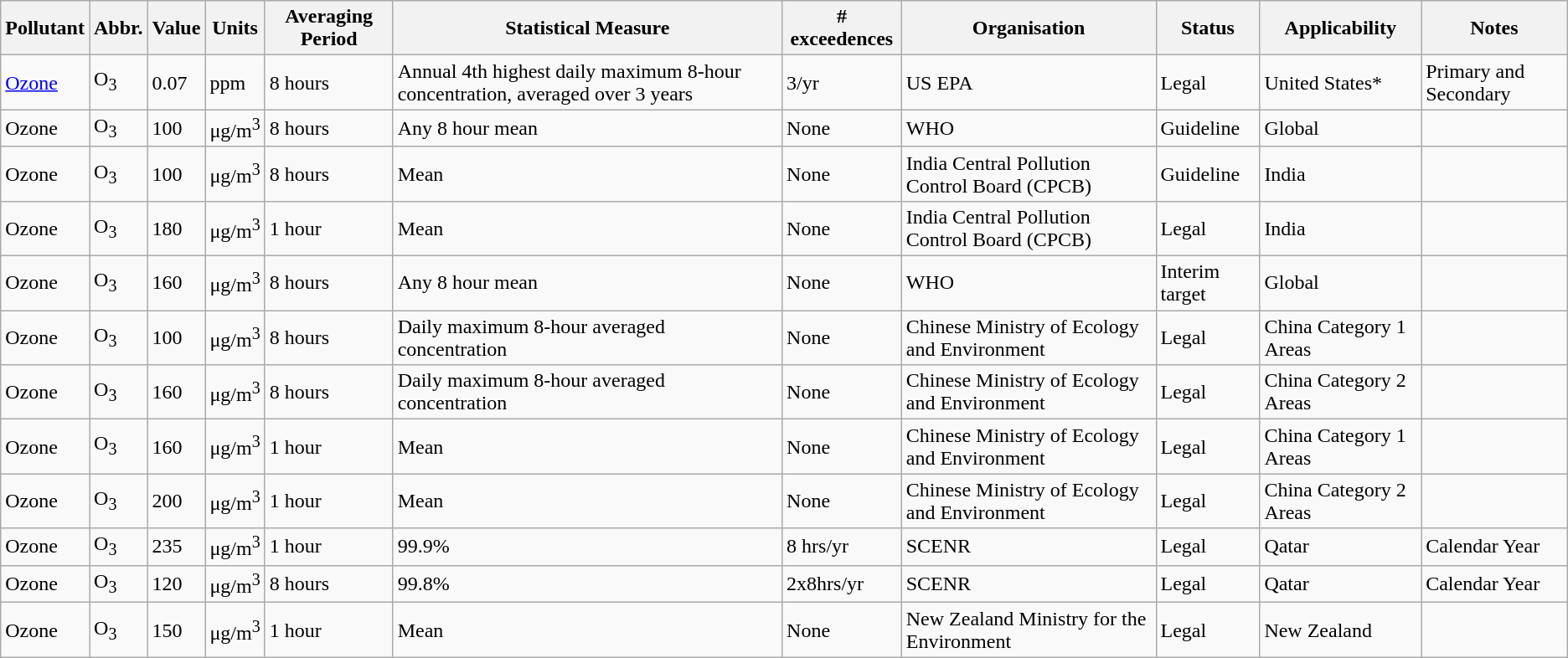<table class="wikitable sortable">
<tr>
<th>Pollutant</th>
<th>Abbr.</th>
<th>Value</th>
<th>Units</th>
<th>Averaging Period</th>
<th>Statistical Measure</th>
<th># exceedences</th>
<th>Organisation</th>
<th>Status</th>
<th>Applicability</th>
<th>Notes</th>
</tr>
<tr>
<td><a href='#'>Ozone</a></td>
<td>O<sub>3</sub></td>
<td>0.07</td>
<td>ppm</td>
<td>8 hours</td>
<td>Annual 4th highest daily maximum 8-hour concentration, averaged over 3 years</td>
<td>3/yr</td>
<td>US EPA</td>
<td>Legal</td>
<td>United States*</td>
<td>Primary and Secondary</td>
</tr>
<tr>
<td>Ozone</td>
<td>O<sub>3</sub></td>
<td>100</td>
<td>μg/m<sup>3</sup></td>
<td>8 hours</td>
<td>Any 8 hour mean</td>
<td>None</td>
<td>WHO </td>
<td>Guideline</td>
<td>Global</td>
<td></td>
</tr>
<tr>
<td>Ozone</td>
<td>O<sub>3</sub></td>
<td>100</td>
<td>μg/m<sup>3</sup></td>
<td>8 hours</td>
<td>Mean</td>
<td>None</td>
<td>India Central Pollution Control Board (CPCB) </td>
<td>Guideline</td>
<td>India</td>
<td></td>
</tr>
<tr>
<td>Ozone</td>
<td>O<sub>3</sub></td>
<td>180</td>
<td>μg/m<sup>3</sup></td>
<td>1 hour</td>
<td>Mean</td>
<td>None</td>
<td>India Central Pollution Control Board (CPCB) </td>
<td>Legal</td>
<td>India</td>
<td></td>
</tr>
<tr>
<td>Ozone</td>
<td>O<sub>3</sub></td>
<td>160</td>
<td>μg/m<sup>3</sup></td>
<td>8 hours</td>
<td>Any 8 hour mean</td>
<td>None</td>
<td>WHO </td>
<td>Interim target</td>
<td>Global</td>
<td></td>
</tr>
<tr>
<td>Ozone</td>
<td>O<sub>3</sub></td>
<td>100</td>
<td>μg/m<sup>3</sup></td>
<td>8 hours</td>
<td>Daily maximum 8-hour averaged concentration</td>
<td>None</td>
<td>Chinese Ministry of Ecology and Environment</td>
<td>Legal</td>
<td>China Category 1 Areas</td>
<td></td>
</tr>
<tr>
<td>Ozone</td>
<td>O<sub>3</sub></td>
<td>160</td>
<td>μg/m<sup>3</sup></td>
<td>8 hours</td>
<td>Daily maximum 8-hour averaged concentration</td>
<td>None</td>
<td>Chinese Ministry of Ecology and Environment</td>
<td>Legal</td>
<td>China Category 2 Areas</td>
<td></td>
</tr>
<tr>
<td>Ozone</td>
<td>O<sub>3</sub></td>
<td>160</td>
<td>μg/m<sup>3</sup></td>
<td>1 hour</td>
<td>Mean</td>
<td>None</td>
<td>Chinese Ministry of Ecology and Environment</td>
<td>Legal</td>
<td>China Category 1 Areas</td>
<td></td>
</tr>
<tr>
<td>Ozone</td>
<td>O<sub>3</sub></td>
<td>200</td>
<td>μg/m<sup>3</sup></td>
<td>1 hour</td>
<td>Mean</td>
<td>None</td>
<td>Chinese Ministry of Ecology and Environment</td>
<td>Legal</td>
<td>China Category 2 Areas</td>
<td></td>
</tr>
<tr>
<td>Ozone</td>
<td>O<sub>3</sub></td>
<td>235</td>
<td>μg/m<sup>3</sup></td>
<td>1 hour</td>
<td>99.9%</td>
<td>8 hrs/yr</td>
<td>SCENR </td>
<td>Legal</td>
<td>Qatar</td>
<td>Calendar Year</td>
</tr>
<tr>
<td>Ozone</td>
<td>O<sub>3</sub></td>
<td>120</td>
<td>μg/m<sup>3</sup></td>
<td>8 hours</td>
<td>99.8%</td>
<td>2x8hrs/yr</td>
<td>SCENR </td>
<td>Legal</td>
<td>Qatar</td>
<td>Calendar Year</td>
</tr>
<tr>
<td>Ozone</td>
<td>O<sub>3</sub></td>
<td>150</td>
<td>μg/m<sup>3</sup></td>
<td>1 hour</td>
<td>Mean</td>
<td>None</td>
<td>New Zealand Ministry for the Environment</td>
<td>Legal</td>
<td>New Zealand</td>
<td></td>
</tr>
</table>
